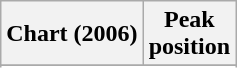<table class="wikitable sortable plainrowheaders">
<tr>
<th>Chart (2006)</th>
<th>Peak<br>position</th>
</tr>
<tr>
</tr>
<tr>
</tr>
<tr>
</tr>
</table>
